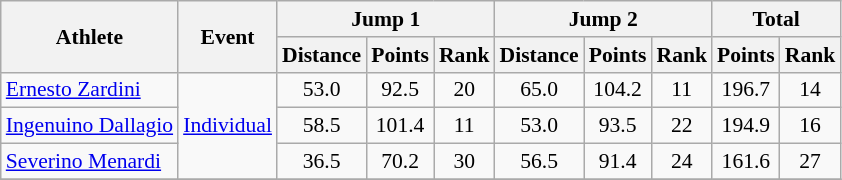<table class="wikitable" style="font-size:90%">
<tr>
<th rowspan="2">Athlete</th>
<th rowspan="2">Event</th>
<th colspan="3">Jump 1</th>
<th colspan="3">Jump 2</th>
<th colspan="2">Total</th>
</tr>
<tr>
<th>Distance</th>
<th>Points</th>
<th>Rank</th>
<th>Distance</th>
<th>Points</th>
<th>Rank</th>
<th>Points</th>
<th>Rank</th>
</tr>
<tr>
<td><a href='#'>Ernesto Zardini</a></td>
<td rowspan="3"><a href='#'>Individual</a></td>
<td align="center">53.0</td>
<td align="center">92.5</td>
<td align="center">20</td>
<td align="center">65.0</td>
<td align="center">104.2</td>
<td align="center">11</td>
<td align="center">196.7</td>
<td align="center">14</td>
</tr>
<tr>
<td><a href='#'>Ingenuino Dallagio</a></td>
<td align="center">58.5</td>
<td align="center">101.4</td>
<td align="center">11</td>
<td align="center">53.0</td>
<td align="center">93.5</td>
<td align="center">22</td>
<td align="center">194.9</td>
<td align="center">16</td>
</tr>
<tr>
<td><a href='#'>Severino Menardi</a></td>
<td align="center">36.5</td>
<td align="center">70.2</td>
<td align="center">30</td>
<td align="center">56.5</td>
<td align="center">91.4</td>
<td align="center">24</td>
<td align="center">161.6</td>
<td align="center">27</td>
</tr>
<tr>
</tr>
</table>
